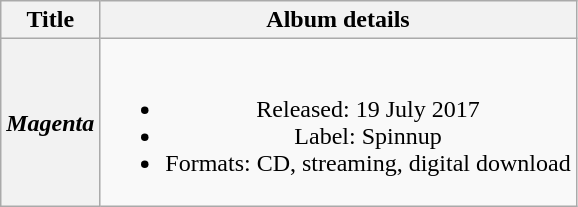<table class="wikitable plainrowheaders" style="text-align:center;">
<tr>
<th scope="col">Title</th>
<th scope="col">Album details</th>
</tr>
<tr>
<th scope="row"><em>Magenta</em></th>
<td><br><ul><li>Released: 19 July 2017</li><li>Label: Spinnup</li><li>Formats: CD, streaming, digital download</li></ul></td>
</tr>
</table>
